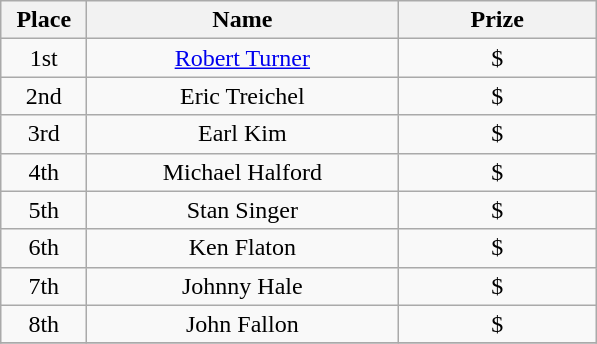<table class="wikitable">
<tr>
<th width="50">Place</th>
<th width="200">Name</th>
<th width="125">Prize</th>
</tr>
<tr>
<td align = "center">1st</td>
<td align = "center"><a href='#'>Robert Turner</a></td>
<td align = "center">$</td>
</tr>
<tr>
<td align = "center">2nd</td>
<td align = "center">Eric Treichel</td>
<td align = "center">$</td>
</tr>
<tr>
<td align = "center">3rd</td>
<td align = "center">Earl Kim</td>
<td align = "center">$</td>
</tr>
<tr>
<td align = "center">4th</td>
<td align = "center">Michael Halford</td>
<td align = "center">$</td>
</tr>
<tr>
<td align = "center">5th</td>
<td align = "center">Stan Singer</td>
<td align = "center">$</td>
</tr>
<tr>
<td align = "center">6th</td>
<td align = "center">Ken Flaton</td>
<td align = "center">$</td>
</tr>
<tr>
<td align = "center">7th</td>
<td align = "center">Johnny Hale</td>
<td align = "center">$</td>
</tr>
<tr>
<td align = "center">8th</td>
<td align = "center">John Fallon</td>
<td align = "center">$</td>
</tr>
<tr>
</tr>
</table>
